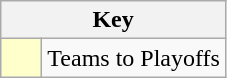<table class="wikitable" style="text-align: center;">
<tr>
<th colspan=2>Key</th>
</tr>
<tr>
<td style="background:#ffffcc; width:20px;"></td>
<td align=left>Teams to Playoffs</td>
</tr>
</table>
